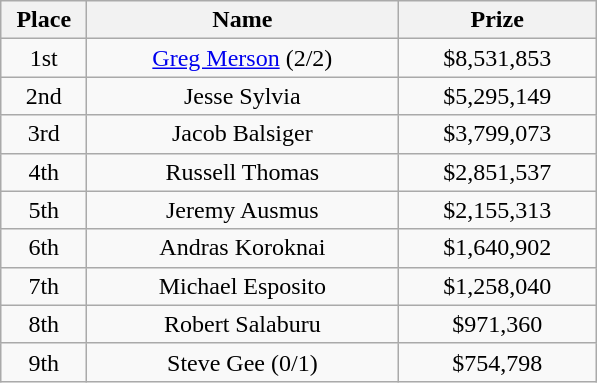<table class="wikitable">
<tr>
<th width="50">Place</th>
<th width="200">Name</th>
<th width="125">Prize</th>
</tr>
<tr>
<td align = "center">1st</td>
<td align = "center"><a href='#'>Greg Merson</a> (2/2)</td>
<td align = "center">$8,531,853</td>
</tr>
<tr>
<td align = "center">2nd</td>
<td align = "center">Jesse Sylvia</td>
<td align = "center">$5,295,149</td>
</tr>
<tr>
<td align = "center">3rd</td>
<td align = "center">Jacob Balsiger</td>
<td align = "center">$3,799,073</td>
</tr>
<tr>
<td align = "center">4th</td>
<td align = "center">Russell Thomas</td>
<td align = "center">$2,851,537</td>
</tr>
<tr>
<td align = "center">5th</td>
<td align = "center">Jeremy Ausmus</td>
<td align = "center">$2,155,313</td>
</tr>
<tr>
<td align = "center">6th</td>
<td align = "center">Andras Koroknai</td>
<td align = "center">$1,640,902</td>
</tr>
<tr>
<td align = "center">7th</td>
<td align = "center">Michael Esposito</td>
<td align = "center">$1,258,040</td>
</tr>
<tr>
<td align = "center">8th</td>
<td align = "center">Robert Salaburu</td>
<td align = "center">$971,360</td>
</tr>
<tr>
<td align = "center">9th</td>
<td align = "center">Steve Gee (0/1)</td>
<td align = "center">$754,798</td>
</tr>
</table>
